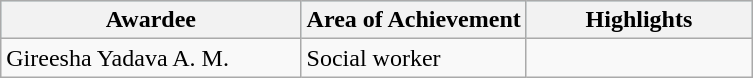<table class="wikitable">
<tr style="background:#b0e0e6; text-align:center;">
<th style="width:40%;"><strong>Awardee</strong></th>
<th style="width:30%;"><strong>Area of Achievement</strong></th>
<th style="width:30%;"><strong>Highlights</strong></th>
</tr>
<tr>
<td>Gireesha Yadava A. M.</td>
<td>Social worker</td>
<td></td>
</tr>
</table>
